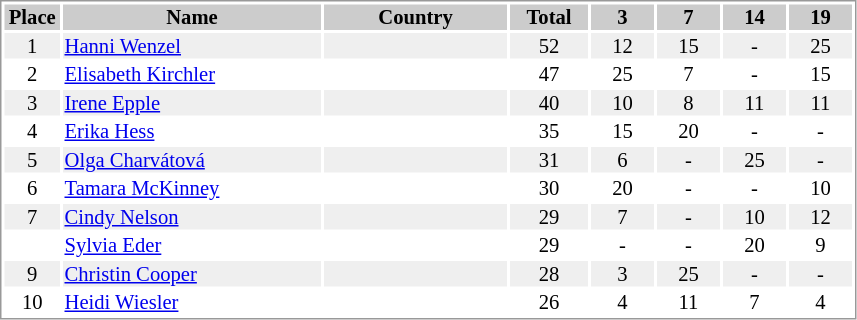<table border="0" style="border: 1px solid #999; background-color:#FFFFFF; text-align:center; font-size:86%; line-height:15px;">
<tr align="center" bgcolor="#CCCCCC">
<th width=35>Place</th>
<th width=170>Name</th>
<th width=120>Country</th>
<th width=50>Total</th>
<th width=40>3</th>
<th width=40>7</th>
<th width=40>14</th>
<th width=40>19</th>
</tr>
<tr style="background:#efefef;">
<td>1</td>
<td align="left"><a href='#'>Hanni Wenzel</a></td>
<td align="left"></td>
<td>52</td>
<td>12</td>
<td>15</td>
<td>-</td>
<td>25</td>
</tr>
<tr>
<td>2</td>
<td align="left"><a href='#'>Elisabeth Kirchler</a></td>
<td align="left"></td>
<td>47</td>
<td>25</td>
<td>7</td>
<td>-</td>
<td>15</td>
</tr>
<tr style="background:#efefef;">
<td>3</td>
<td align="left"><a href='#'>Irene Epple</a></td>
<td align="left"></td>
<td>40</td>
<td>10</td>
<td>8</td>
<td>11</td>
<td>11</td>
</tr>
<tr>
<td>4</td>
<td align="left"><a href='#'>Erika Hess</a></td>
<td align="left"></td>
<td>35</td>
<td>15</td>
<td>20</td>
<td>-</td>
<td>-</td>
</tr>
<tr style="background:#efefef;">
<td>5</td>
<td align="left"><a href='#'>Olga Charvátová</a></td>
<td align="left"></td>
<td>31</td>
<td>6</td>
<td>-</td>
<td>25</td>
<td>-</td>
</tr>
<tr>
<td>6</td>
<td align="left"><a href='#'>Tamara McKinney</a></td>
<td align="left"></td>
<td>30</td>
<td>20</td>
<td>-</td>
<td>-</td>
<td>10</td>
</tr>
<tr style="background:#efefef;">
<td>7</td>
<td align="left"><a href='#'>Cindy Nelson</a></td>
<td align="left"></td>
<td>29</td>
<td>7</td>
<td>-</td>
<td>10</td>
<td>12</td>
</tr>
<tr>
<td></td>
<td align="left"><a href='#'>Sylvia Eder</a></td>
<td align="left"></td>
<td>29</td>
<td>-</td>
<td>-</td>
<td>20</td>
<td>9</td>
</tr>
<tr style="background:#efefef;">
<td>9</td>
<td align="left"><a href='#'>Christin Cooper</a></td>
<td align="left"></td>
<td>28</td>
<td>3</td>
<td>25</td>
<td>-</td>
<td>-</td>
</tr>
<tr>
<td>10</td>
<td align="left"><a href='#'>Heidi Wiesler</a></td>
<td align="left"></td>
<td>26</td>
<td>4</td>
<td>11</td>
<td>7</td>
<td>4</td>
</tr>
</table>
